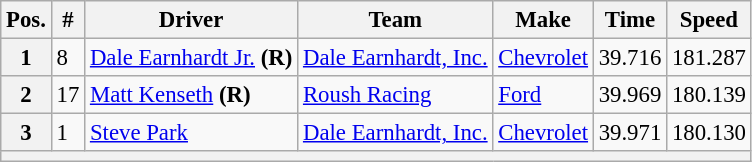<table class="wikitable" style="font-size:95%">
<tr>
<th>Pos.</th>
<th>#</th>
<th>Driver</th>
<th>Team</th>
<th>Make</th>
<th>Time</th>
<th>Speed</th>
</tr>
<tr>
<th>1</th>
<td>8</td>
<td><a href='#'>Dale Earnhardt Jr.</a> <strong>(R)</strong></td>
<td><a href='#'>Dale Earnhardt, Inc.</a></td>
<td><a href='#'>Chevrolet</a></td>
<td>39.716</td>
<td>181.287</td>
</tr>
<tr>
<th>2</th>
<td>17</td>
<td><a href='#'>Matt Kenseth</a> <strong>(R)</strong></td>
<td><a href='#'>Roush Racing</a></td>
<td><a href='#'>Ford</a></td>
<td>39.969</td>
<td>180.139</td>
</tr>
<tr>
<th>3</th>
<td>1</td>
<td><a href='#'>Steve Park</a></td>
<td><a href='#'>Dale Earnhardt, Inc.</a></td>
<td><a href='#'>Chevrolet</a></td>
<td>39.971</td>
<td>180.130</td>
</tr>
<tr>
<th colspan="7"></th>
</tr>
</table>
